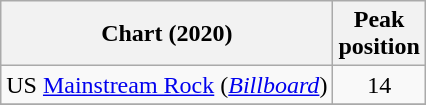<table class="wikitable sortable">
<tr>
<th>Chart (2020)</th>
<th>Peak<br>position</th>
</tr>
<tr>
<td>US <a href='#'>Mainstream Rock</a> (<em><a href='#'>Billboard</a></em>)</td>
<td style="text-align:center;">14</td>
</tr>
<tr>
</tr>
</table>
